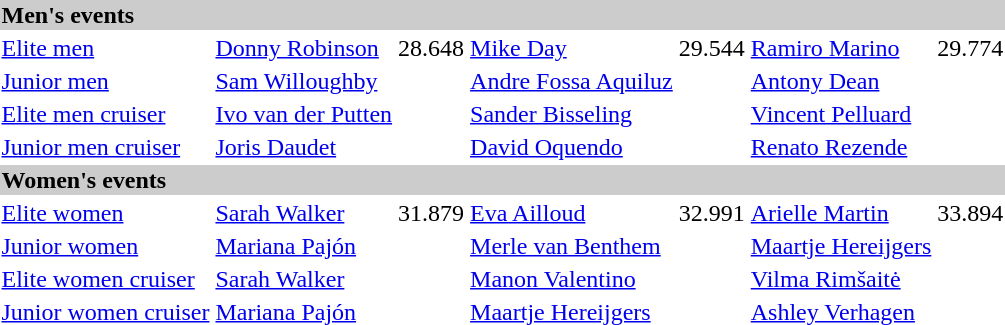<table>
<tr bgcolor="#cccccc">
<td colspan=7><strong>Men's events</strong></td>
</tr>
<tr>
<td><a href='#'>Elite men</a><br></td>
<td><a href='#'>Donny Robinson</a><br><small></small></td>
<td>28.648</td>
<td><a href='#'>Mike Day</a> <br><small></small></td>
<td>29.544</td>
<td><a href='#'>Ramiro Marino</a> <br><small> </small></td>
<td>29.774</td>
</tr>
<tr>
<td><a href='#'>Junior men</a><br></td>
<td><a href='#'>Sam Willoughby</a> <br><small></small></td>
<td></td>
<td><a href='#'>Andre Fossa Aquiluz</a> <br><small></small></td>
<td></td>
<td><a href='#'>Antony Dean</a> <br><small></small></td>
<td></td>
</tr>
<tr>
<td><a href='#'>Elite men cruiser</a><br></td>
<td><a href='#'>Ivo van der Putten</a> <br><small></small></td>
<td></td>
<td><a href='#'>Sander Bisseling</a> <br><small></small></td>
<td></td>
<td><a href='#'>Vincent Pelluard</a> <br><small></small></td>
<td></td>
</tr>
<tr>
<td><a href='#'>Junior men cruiser</a><br></td>
<td><a href='#'>Joris Daudet</a> <br><small></small></td>
<td></td>
<td><a href='#'>David Oquendo</a> <br><small></small></td>
<td></td>
<td><a href='#'>Renato Rezende</a> <br><small></small></td>
<td></td>
</tr>
<tr bgcolor="#cccccc">
<td colspan=7><strong>Women's events</strong></td>
</tr>
<tr>
<td><a href='#'>Elite women</a><br></td>
<td><a href='#'>Sarah Walker</a> <br><small></small></td>
<td>31.879</td>
<td><a href='#'>Eva Ailloud</a> <br><small></small></td>
<td>32.991</td>
<td><a href='#'>Arielle Martin</a> <br><small></small></td>
<td>33.894</td>
</tr>
<tr>
<td><a href='#'>Junior women</a><br></td>
<td><a href='#'>Mariana Pajón</a> <br><small></small></td>
<td></td>
<td><a href='#'>Merle van Benthem</a> <br><small></small></td>
<td></td>
<td><a href='#'>Maartje Hereijgers</a> <br><small></small></td>
<td></td>
</tr>
<tr>
<td><a href='#'>Elite women cruiser</a><br></td>
<td><a href='#'>Sarah Walker</a> <br><small></small></td>
<td></td>
<td><a href='#'>Manon Valentino</a> <br><small></small></td>
<td></td>
<td><a href='#'>Vilma Rimšaitė</a> <br><small></small></td>
<td></td>
</tr>
<tr>
<td><a href='#'>Junior women cruiser</a><br></td>
<td><a href='#'>Mariana Pajón</a> <br><small></small></td>
<td></td>
<td><a href='#'>Maartje Hereijgers</a> <br><small></small></td>
<td></td>
<td><a href='#'>Ashley Verhagen</a> <br><small></small></td>
<td></td>
</tr>
<tr>
</tr>
</table>
